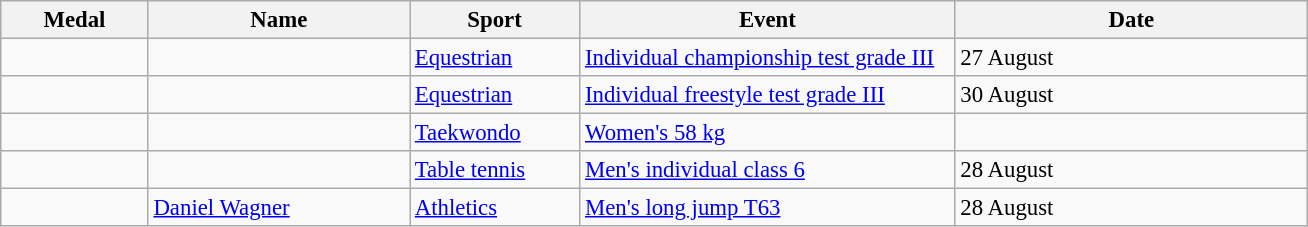<table class="wikitable sortable" style="font-size:95%">
<tr>
<th style="width:6em">Medal</th>
<th style="width:11em">Name</th>
<th style="width:7em">Sport</th>
<th style="width:16em">Event</th>
<th style="width:15em">Date</th>
</tr>
<tr>
<td></td>
<td></td>
<td><a href='#'>Equestrian</a></td>
<td><a href='#'>Individual championship test grade III</a></td>
<td>27 August</td>
</tr>
<tr>
<td></td>
<td></td>
<td><a href='#'>Equestrian</a></td>
<td><a href='#'>Individual freestyle test grade III</a></td>
<td>30 August</td>
</tr>
<tr>
<td></td>
<td></td>
<td><a href='#'>Taekwondo</a></td>
<td><a href='#'>Women's 58 kg</a></td>
<td></td>
</tr>
<tr>
<td></td>
<td></td>
<td><a href='#'>Table tennis</a></td>
<td><a href='#'>Men's individual class 6</a></td>
<td>28 August</td>
</tr>
<tr>
<td></td>
<td><a href='#'>Daniel Wagner</a></td>
<td><a href='#'>Athletics</a></td>
<td><a href='#'>Men's long jump T63</a></td>
<td>28 August</td>
</tr>
</table>
